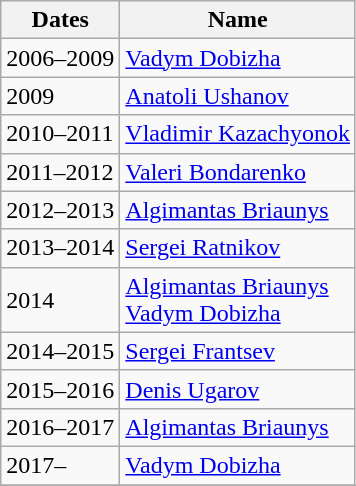<table class="wikitable">
<tr>
<th>Dates</th>
<th>Name</th>
</tr>
<tr>
<td>2006–2009</td>
<td> <a href='#'>Vadym Dobizha</a></td>
</tr>
<tr>
<td>2009</td>
<td> <a href='#'>Anatoli Ushanov</a></td>
</tr>
<tr>
<td>2010–2011</td>
<td> <a href='#'>Vladimir Kazachyonok</a></td>
</tr>
<tr>
<td>2011–2012</td>
<td> <a href='#'>Valeri Bondarenko</a></td>
</tr>
<tr>
<td>2012–2013</td>
<td> <a href='#'>Algimantas Briaunys</a></td>
</tr>
<tr>
<td>2013–2014</td>
<td> <a href='#'>Sergei Ratnikov</a></td>
</tr>
<tr>
<td>2014</td>
<td> <a href='#'>Algimantas Briaunys</a><br> <a href='#'>Vadym Dobizha</a></td>
</tr>
<tr>
<td>2014–2015</td>
<td> <a href='#'>Sergei Frantsev</a></td>
</tr>
<tr>
<td>2015–2016</td>
<td> <a href='#'>Denis Ugarov</a></td>
</tr>
<tr>
<td>2016–2017</td>
<td> <a href='#'>Algimantas Briaunys</a></td>
</tr>
<tr>
<td>2017–</td>
<td> <a href='#'>Vadym Dobizha</a></td>
</tr>
<tr>
</tr>
</table>
